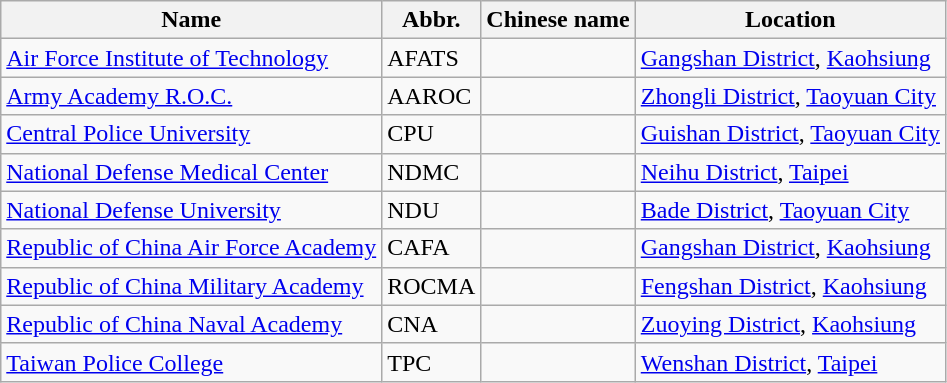<table class=wikitable>
<tr>
<th>Name</th>
<th>Abbr.</th>
<th>Chinese name</th>
<th>Location</th>
</tr>
<tr>
<td><a href='#'>Air Force Institute of Technology</a></td>
<td>AFATS</td>
<td></td>
<td><a href='#'>Gangshan District</a>, <a href='#'>Kaohsiung</a></td>
</tr>
<tr>
<td><a href='#'>Army Academy R.O.C.</a></td>
<td>AAROC</td>
<td></td>
<td><a href='#'>Zhongli District</a>, <a href='#'>Taoyuan City</a></td>
</tr>
<tr>
<td><a href='#'>Central Police University</a></td>
<td>CPU</td>
<td></td>
<td><a href='#'>Guishan District</a>, <a href='#'>Taoyuan City</a></td>
</tr>
<tr>
<td><a href='#'>National Defense Medical Center</a></td>
<td>NDMC</td>
<td></td>
<td><a href='#'>Neihu District</a>, <a href='#'>Taipei</a></td>
</tr>
<tr>
<td><a href='#'>National Defense University</a></td>
<td>NDU</td>
<td></td>
<td><a href='#'>Bade District</a>, <a href='#'>Taoyuan City</a></td>
</tr>
<tr>
<td><a href='#'>Republic of China Air Force Academy</a></td>
<td>CAFA</td>
<td></td>
<td><a href='#'>Gangshan District</a>, <a href='#'>Kaohsiung</a></td>
</tr>
<tr>
<td><a href='#'>Republic of China Military Academy</a></td>
<td>ROCMA</td>
<td></td>
<td><a href='#'>Fengshan District</a>, <a href='#'>Kaohsiung</a></td>
</tr>
<tr>
<td><a href='#'>Republic of China Naval Academy</a></td>
<td>CNA</td>
<td></td>
<td><a href='#'>Zuoying District</a>, <a href='#'>Kaohsiung</a></td>
</tr>
<tr>
<td><a href='#'>Taiwan Police College</a></td>
<td>TPC</td>
<td></td>
<td><a href='#'>Wenshan District</a>, <a href='#'>Taipei</a></td>
</tr>
</table>
